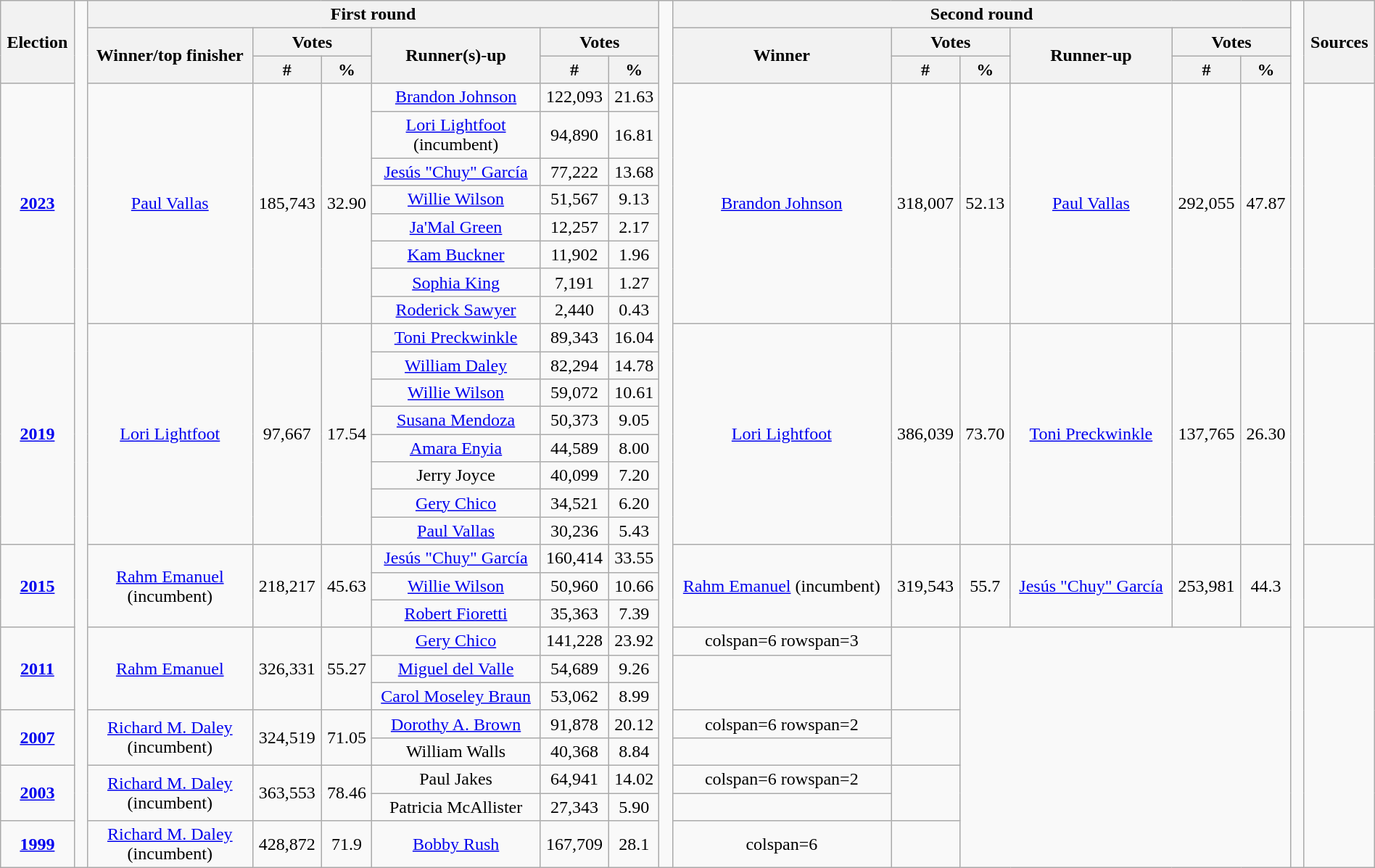<table class="wikitable sortable" style="text-align: center;" width="100%">
<tr>
<th rowspan=3>Election</th>
<td rowspan="30"> </td>
<th colspan=6>First round</th>
<td rowspan="30"> </td>
<th colspan=6>Second round</th>
<td rowspan="30"> </td>
<th rowspan=3>Sources</th>
</tr>
<tr>
<th rowspan=2>Winner/top finisher</th>
<th colspan="2">Votes</th>
<th rowspan=2>Runner(s)-up</th>
<th colspan="2">Votes</th>
<th rowspan=2>Winner</th>
<th colspan="2">Votes</th>
<th rowspan=2>Runner-up</th>
<th colspan="2">Votes</th>
</tr>
<tr>
<th>#</th>
<th>%</th>
<th>#</th>
<th>%</th>
<th>#</th>
<th>%</th>
<th>#</th>
<th>%</th>
</tr>
<tr>
<td rowspan="8"><strong><a href='#'>2023</a></strong></td>
<td rowspan="8"><a href='#'>Paul Vallas</a></td>
<td rowspan="8">185,743</td>
<td rowspan="8">32.90</td>
<td><a href='#'>Brandon Johnson</a></td>
<td>122,093</td>
<td>21.63</td>
<td rowspan="8"><a href='#'>Brandon Johnson</a></td>
<td rowspan="8">318,007</td>
<td rowspan="8">52.13</td>
<td rowspan="8"><a href='#'>Paul Vallas</a></td>
<td rowspan="8">292,055</td>
<td rowspan="8">47.87</td>
<td rowspan="8"></td>
</tr>
<tr>
<td><a href='#'>Lori Lightfoot</a><br>(incumbent)</td>
<td>94,890</td>
<td>16.81</td>
</tr>
<tr>
<td><a href='#'>Jesús "Chuy" García</a></td>
<td>77,222</td>
<td>13.68</td>
</tr>
<tr>
<td><a href='#'>Willie Wilson</a></td>
<td>51,567</td>
<td>9.13</td>
</tr>
<tr>
<td><a href='#'>Ja'Mal Green</a></td>
<td>12,257</td>
<td>2.17</td>
</tr>
<tr>
<td><a href='#'>Kam Buckner</a></td>
<td>11,902</td>
<td>1.96</td>
</tr>
<tr>
<td><a href='#'>Sophia King</a></td>
<td>7,191</td>
<td>1.27</td>
</tr>
<tr>
<td><a href='#'>Roderick Sawyer</a></td>
<td>2,440</td>
<td>0.43</td>
</tr>
<tr>
<td rowspan=8><strong><a href='#'>2019</a></strong></td>
<td rowspan=8><a href='#'>Lori Lightfoot</a></td>
<td rowspan=8>97,667</td>
<td rowspan=8>17.54</td>
<td><a href='#'>Toni Preckwinkle</a></td>
<td>89,343</td>
<td>16.04</td>
<td rowspan=8><a href='#'>Lori Lightfoot</a></td>
<td rowspan=8>386,039</td>
<td rowspan=8>73.70</td>
<td rowspan=8><a href='#'>Toni Preckwinkle</a></td>
<td rowspan=8>137,765</td>
<td rowspan=8>26.30</td>
<td rowspan=8></td>
</tr>
<tr>
<td><a href='#'>William Daley</a></td>
<td>82,294</td>
<td>14.78</td>
</tr>
<tr>
<td><a href='#'>Willie Wilson</a></td>
<td>59,072</td>
<td>10.61</td>
</tr>
<tr>
<td><a href='#'>Susana Mendoza</a></td>
<td>50,373</td>
<td>9.05</td>
</tr>
<tr>
<td><a href='#'>Amara Enyia</a></td>
<td>44,589</td>
<td>8.00</td>
</tr>
<tr>
<td>Jerry Joyce</td>
<td>40,099</td>
<td>7.20</td>
</tr>
<tr>
<td><a href='#'>Gery Chico</a></td>
<td>34,521</td>
<td>6.20</td>
</tr>
<tr>
<td><a href='#'>Paul Vallas</a></td>
<td>30,236</td>
<td>5.43</td>
</tr>
<tr>
<td rowspan=3><strong><a href='#'>2015</a></strong></td>
<td rowspan=3><a href='#'>Rahm Emanuel</a><br>(incumbent)</td>
<td rowspan=3>218,217</td>
<td rowspan=3>45.63</td>
<td><a href='#'>Jesús "Chuy" García</a></td>
<td>160,414</td>
<td>33.55</td>
<td rowspan=3><a href='#'>Rahm Emanuel</a> (incumbent)</td>
<td rowspan=3>319,543</td>
<td rowspan=3>55.7</td>
<td rowspan=3><a href='#'>Jesús "Chuy" García</a></td>
<td rowspan=3>253,981</td>
<td rowspan=3>44.3</td>
<td rowspan=3></td>
</tr>
<tr>
<td><a href='#'>Willie Wilson</a></td>
<td>50,960</td>
<td>10.66</td>
</tr>
<tr>
<td><a href='#'>Robert Fioretti</a></td>
<td>35,363</td>
<td>7.39</td>
</tr>
<tr>
<td rowspan=3><strong><a href='#'>2011</a></strong></td>
<td rowspan=3><a href='#'>Rahm Emanuel</a></td>
<td rowspan=3>326,331</td>
<td rowspan=3>55.27</td>
<td><a href='#'>Gery Chico</a></td>
<td>141,228</td>
<td>23.92</td>
<td>colspan=6 rowspan=3 </td>
<td rowspan=3></td>
</tr>
<tr>
<td><a href='#'>Miguel del Valle</a></td>
<td>54,689</td>
<td>9.26</td>
</tr>
<tr>
<td><a href='#'>Carol Moseley Braun</a></td>
<td>53,062</td>
<td>8.99</td>
</tr>
<tr>
<td rowspan=2><strong><a href='#'>2007</a></strong></td>
<td rowspan=2><a href='#'>Richard M. Daley</a><br> (incumbent)</td>
<td rowspan=2>324,519</td>
<td rowspan=2>71.05</td>
<td><a href='#'>Dorothy A. Brown</a></td>
<td>91,878</td>
<td>20.12</td>
<td>colspan=6 rowspan=2 </td>
<td rowspan=2></td>
</tr>
<tr>
<td>William Walls</td>
<td>40,368</td>
<td>8.84</td>
</tr>
<tr>
<td rowspan=2><strong><a href='#'>2003</a></strong></td>
<td rowspan=2><a href='#'>Richard M. Daley</a><br> (incumbent)</td>
<td rowspan=2>363,553</td>
<td rowspan=2>78.46</td>
<td>Paul Jakes</td>
<td>64,941</td>
<td>14.02</td>
<td>colspan=6 rowspan=2 </td>
<td rowspan=2></td>
</tr>
<tr>
<td>Patricia McAllister</td>
<td>27,343</td>
<td>5.90</td>
</tr>
<tr>
<td><strong><a href='#'>1999</a></strong></td>
<td><a href='#'>Richard M. Daley</a><br> (incumbent)</td>
<td>428,872</td>
<td>71.9</td>
<td><a href='#'>Bobby Rush</a></td>
<td>167,709</td>
<td>28.1</td>
<td>colspan=6 </td>
<td></td>
</tr>
</table>
